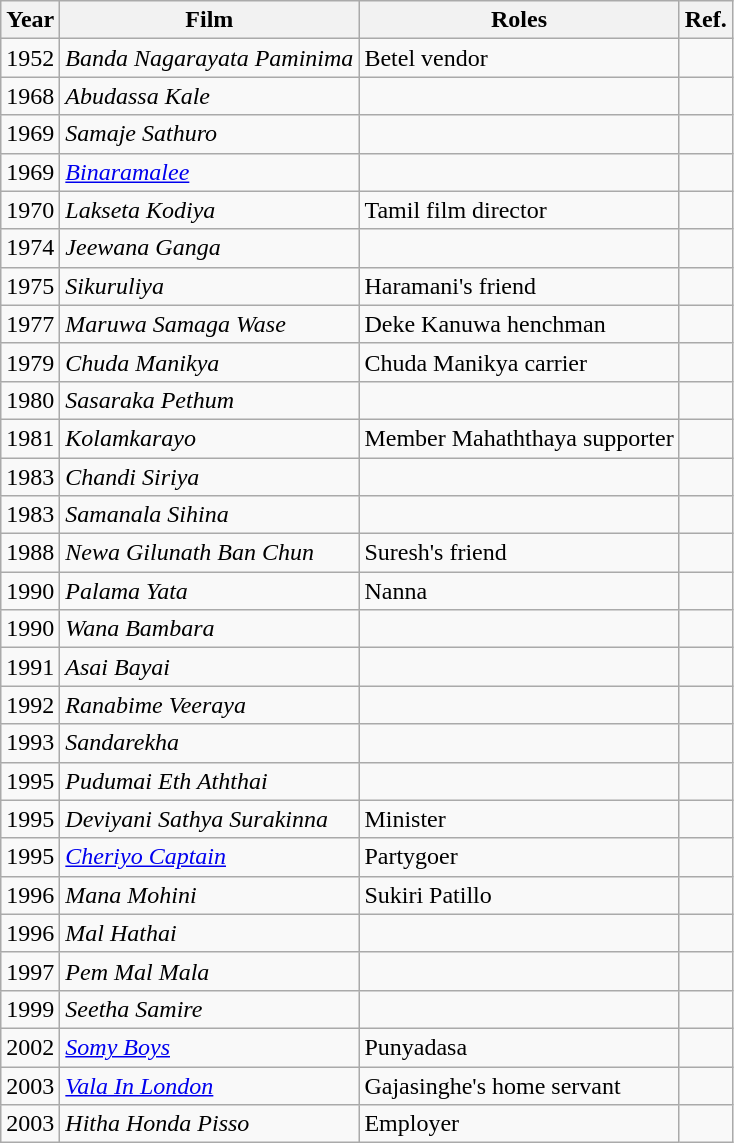<table class="wikitable">
<tr>
<th>Year</th>
<th>Film</th>
<th>Roles</th>
<th>Ref.</th>
</tr>
<tr>
<td>1952</td>
<td><em>Banda Nagarayata Paminima</em></td>
<td>Betel vendor</td>
<td></td>
</tr>
<tr>
<td>1968</td>
<td><em>Abudassa Kale</em></td>
<td></td>
<td></td>
</tr>
<tr>
<td>1969</td>
<td><em>Samaje Sathuro</em></td>
<td></td>
<td></td>
</tr>
<tr>
<td>1969</td>
<td><em><a href='#'>Binaramalee</a></em></td>
<td></td>
<td></td>
</tr>
<tr>
<td>1970</td>
<td><em>Lakseta Kodiya</em></td>
<td>Tamil film director</td>
<td></td>
</tr>
<tr>
<td>1974</td>
<td><em>Jeewana Ganga</em></td>
<td></td>
<td></td>
</tr>
<tr>
<td>1975</td>
<td><em>Sikuruliya</em></td>
<td>Haramani's friend</td>
<td></td>
</tr>
<tr>
<td>1977</td>
<td><em>Maruwa Samaga Wase</em></td>
<td>Deke Kanuwa henchman</td>
<td></td>
</tr>
<tr>
<td>1979</td>
<td><em>Chuda Manikya</em></td>
<td>Chuda Manikya carrier</td>
<td></td>
</tr>
<tr>
<td>1980</td>
<td><em>Sasaraka Pethum</em></td>
<td></td>
<td></td>
</tr>
<tr>
<td>1981</td>
<td><em>Kolamkarayo</em></td>
<td>Member Mahaththaya supporter</td>
<td></td>
</tr>
<tr>
<td>1983</td>
<td><em>Chandi Siriya</em></td>
<td></td>
<td></td>
</tr>
<tr>
<td>1983</td>
<td><em>Samanala Sihina</em></td>
<td></td>
<td></td>
</tr>
<tr>
<td>1988</td>
<td><em>Newa Gilunath Ban Chun</em></td>
<td>Suresh's friend</td>
<td></td>
</tr>
<tr>
<td>1990</td>
<td><em>Palama Yata</em></td>
<td>Nanna</td>
<td></td>
</tr>
<tr>
<td>1990</td>
<td><em>Wana Bambara</em></td>
<td></td>
<td></td>
</tr>
<tr>
<td>1991</td>
<td><em>Asai Bayai</em></td>
<td></td>
<td></td>
</tr>
<tr>
<td>1992</td>
<td><em>Ranabime Veeraya</em></td>
<td></td>
<td></td>
</tr>
<tr>
<td>1993</td>
<td><em>Sandarekha</em></td>
<td></td>
<td></td>
</tr>
<tr>
<td>1995</td>
<td><em>Pudumai Eth Aththai</em></td>
<td></td>
<td></td>
</tr>
<tr>
<td>1995</td>
<td><em>Deviyani Sathya Surakinna</em></td>
<td>Minister</td>
<td></td>
</tr>
<tr>
<td>1995</td>
<td><em><a href='#'>Cheriyo Captain</a></em></td>
<td>Partygoer</td>
<td></td>
</tr>
<tr>
<td>1996</td>
<td><em>Mana Mohini</em></td>
<td>Sukiri Patillo</td>
<td></td>
</tr>
<tr>
<td>1996</td>
<td><em>Mal Hathai</em></td>
<td></td>
<td></td>
</tr>
<tr>
<td>1997</td>
<td><em>Pem Mal Mala</em></td>
<td></td>
<td></td>
</tr>
<tr>
<td>1999</td>
<td><em>Seetha Samire</em></td>
<td></td>
<td></td>
</tr>
<tr>
<td>2002</td>
<td><em><a href='#'>Somy Boys</a></em></td>
<td>Punyadasa</td>
<td></td>
</tr>
<tr>
<td>2003</td>
<td><em><a href='#'>Vala In London</a></em></td>
<td>Gajasinghe's home servant</td>
<td></td>
</tr>
<tr>
<td>2003</td>
<td><em>Hitha Honda Pisso</em></td>
<td>Employer</td>
<td></td>
</tr>
</table>
